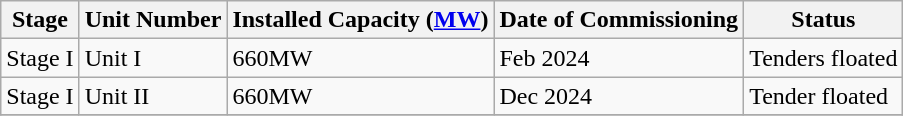<table class="sortable wikitable">
<tr>
<th>Stage</th>
<th>Unit Number</th>
<th>Installed Capacity (<a href='#'>MW</a>)</th>
<th>Date of Commissioning</th>
<th>Status</th>
</tr>
<tr>
<td>Stage I</td>
<td>Unit I</td>
<td>660MW</td>
<td>Feb 2024</td>
<td>Tenders floated</td>
</tr>
<tr>
<td>Stage I</td>
<td>Unit II</td>
<td>660MW</td>
<td>Dec 2024</td>
<td>Tender floated</td>
</tr>
<tr>
</tr>
</table>
